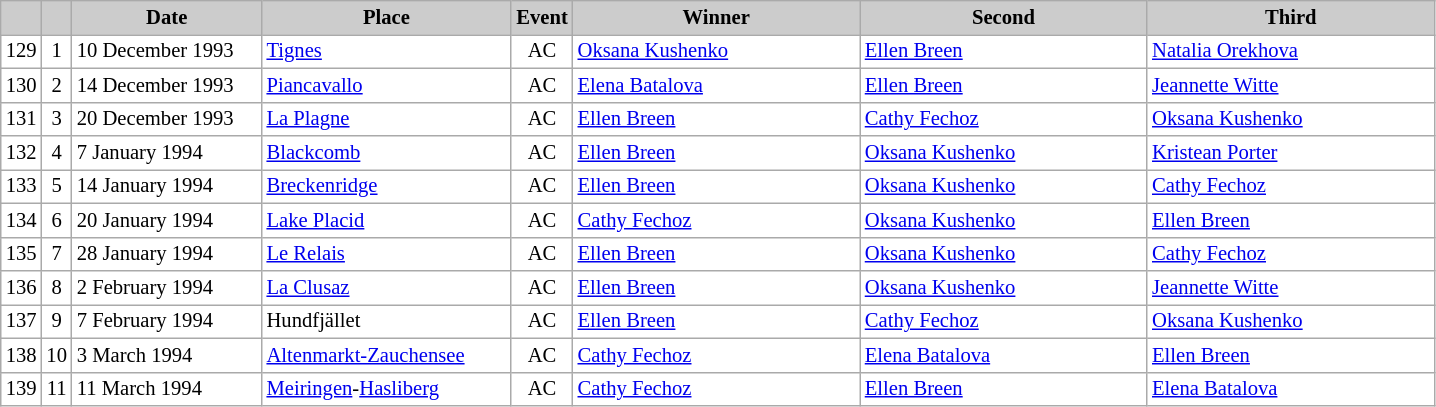<table class="wikitable plainrowheaders" style="background:#fff; font-size:86%; line-height:16px; border:grey solid 1px; border-collapse:collapse;">
<tr style="background:#ccc; text-align:center;">
<th scope="col" style="background:#ccc; width=20 px;"></th>
<th scope="col" style="background:#ccc; width=30 px;"></th>
<th scope="col" style="background:#ccc; width:120px;">Date</th>
<th scope="col" style="background:#ccc; width:160px;">Place</th>
<th scope="col" style="background:#ccc; width:15px;">Event</th>
<th scope="col" style="background:#ccc; width:185px;">Winner</th>
<th scope="col" style="background:#ccc; width:185px;">Second</th>
<th scope="col" style="background:#ccc; width:185px;">Third</th>
</tr>
<tr>
<td align=center>129</td>
<td align=center>1</td>
<td>10 December 1993</td>
<td> <a href='#'>Tignes</a></td>
<td align=center>AC</td>
<td> <a href='#'>Oksana Kushenko</a></td>
<td> <a href='#'>Ellen Breen</a></td>
<td> <a href='#'>Natalia Orekhova</a></td>
</tr>
<tr>
<td align=center>130</td>
<td align=center>2</td>
<td>14 December 1993</td>
<td> <a href='#'>Piancavallo</a></td>
<td align=center>AC</td>
<td> <a href='#'>Elena Batalova</a></td>
<td> <a href='#'>Ellen Breen</a></td>
<td> <a href='#'>Jeannette Witte</a></td>
</tr>
<tr>
<td align=center>131</td>
<td align=center>3</td>
<td>20 December 1993</td>
<td> <a href='#'>La Plagne</a></td>
<td align=center>AC</td>
<td> <a href='#'>Ellen Breen</a></td>
<td> <a href='#'>Cathy Fechoz</a></td>
<td> <a href='#'>Oksana Kushenko</a></td>
</tr>
<tr>
<td align=center>132</td>
<td align=center>4</td>
<td>7 January 1994</td>
<td> <a href='#'>Blackcomb</a></td>
<td align=center>AC</td>
<td> <a href='#'>Ellen Breen</a></td>
<td> <a href='#'>Oksana Kushenko</a></td>
<td> <a href='#'>Kristean Porter</a></td>
</tr>
<tr>
<td align=center>133</td>
<td align=center>5</td>
<td>14 January 1994</td>
<td> <a href='#'>Breckenridge</a></td>
<td align=center>AC</td>
<td> <a href='#'>Ellen Breen</a></td>
<td> <a href='#'>Oksana Kushenko</a></td>
<td> <a href='#'>Cathy Fechoz</a></td>
</tr>
<tr>
<td align=center>134</td>
<td align=center>6</td>
<td>20 January 1994</td>
<td> <a href='#'>Lake Placid</a></td>
<td align=center>AC</td>
<td> <a href='#'>Cathy Fechoz</a></td>
<td> <a href='#'>Oksana Kushenko</a></td>
<td> <a href='#'>Ellen Breen</a></td>
</tr>
<tr>
<td align=center>135</td>
<td align=center>7</td>
<td>28 January 1994</td>
<td> <a href='#'>Le Relais</a></td>
<td align=center>AC</td>
<td> <a href='#'>Ellen Breen</a></td>
<td> <a href='#'>Oksana Kushenko</a></td>
<td> <a href='#'>Cathy Fechoz</a></td>
</tr>
<tr>
<td align=center>136</td>
<td align=center>8</td>
<td>2 February 1994</td>
<td> <a href='#'>La Clusaz</a></td>
<td align=center>AC</td>
<td> <a href='#'>Ellen Breen</a></td>
<td> <a href='#'>Oksana Kushenko</a></td>
<td> <a href='#'>Jeannette Witte</a></td>
</tr>
<tr>
<td align=center>137</td>
<td align=center>9</td>
<td>7 February 1994</td>
<td> Hundfjället</td>
<td align=center>AC</td>
<td> <a href='#'>Ellen Breen</a></td>
<td> <a href='#'>Cathy Fechoz</a></td>
<td> <a href='#'>Oksana Kushenko</a></td>
</tr>
<tr>
<td align=center>138</td>
<td align=center>10</td>
<td>3 March 1994</td>
<td> <a href='#'>Altenmarkt-Zauchensee</a></td>
<td align=center>AC</td>
<td> <a href='#'>Cathy Fechoz</a></td>
<td> <a href='#'>Elena Batalova</a></td>
<td> <a href='#'>Ellen Breen</a></td>
</tr>
<tr>
<td align=center>139</td>
<td align=center>11</td>
<td>11 March 1994</td>
<td> <a href='#'>Meiringen</a>-<a href='#'>Hasliberg</a></td>
<td align=center>AC</td>
<td> <a href='#'>Cathy Fechoz</a></td>
<td> <a href='#'>Ellen Breen</a></td>
<td> <a href='#'>Elena Batalova</a></td>
</tr>
</table>
